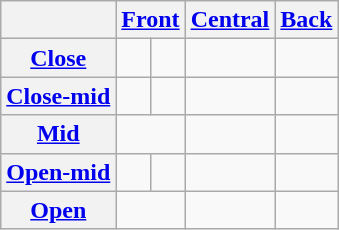<table class="wikitable" style="text-align:center">
<tr>
<th></th>
<th colspan="2"><a href='#'>Front</a></th>
<th><a href='#'>Central</a></th>
<th><a href='#'>Back</a></th>
</tr>
<tr align="center">
<th><a href='#'>Close</a></th>
<td></td>
<td></td>
<td></td>
<td></td>
</tr>
<tr>
<th><a href='#'>Close-mid</a></th>
<td></td>
<td></td>
<td></td>
<td></td>
</tr>
<tr align="center">
<th><a href='#'>Mid</a></th>
<td colspan="2"></td>
<td></td>
<td></td>
</tr>
<tr>
<th><a href='#'>Open-mid</a></th>
<td></td>
<td></td>
<td></td>
<td></td>
</tr>
<tr align="center">
<th><a href='#'>Open</a></th>
<td colspan="2"></td>
<td></td>
<td></td>
</tr>
</table>
